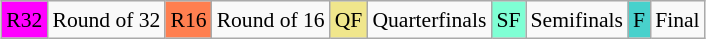<table class="wikitable" style="margin:0.5em auto; font-size:90%; line-height:1.25em;">
<tr>
<td bgcolor="#FF00FF" align=center>R32</td>
<td>Round of 32</td>
<td bgcolor="#FF7F50" align=center>R16</td>
<td>Round of 16</td>
<td bgcolor="#F0E68C" align=center>QF</td>
<td>Quarterfinals</td>
<td bgcolor="#7FFFD4" align=center>SF</td>
<td>Semifinals</td>
<td bgcolor="#48D1CC" align=center>F</td>
<td>Final</td>
</tr>
</table>
